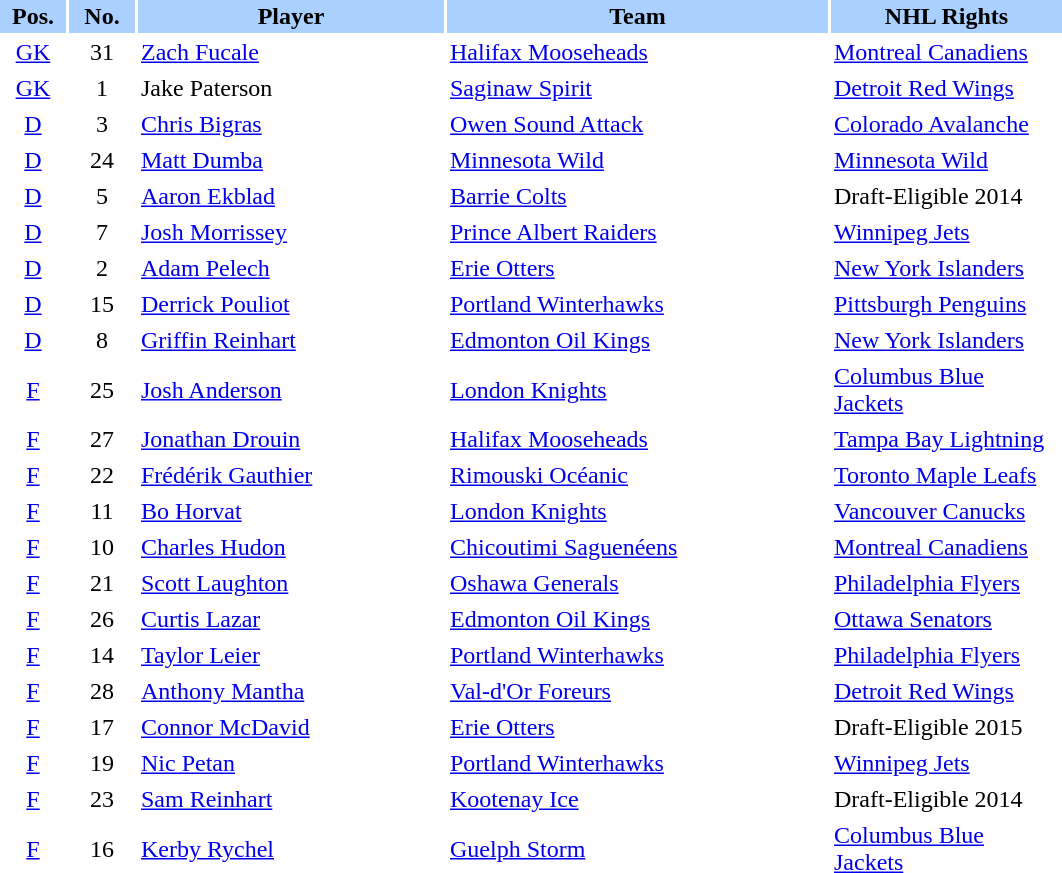<table border="0" cellspacing="2" cellpadding="2">
<tr bgcolor=AAD0FF>
<th width=40>Pos.</th>
<th width=40>No.</th>
<th width=200>Player</th>
<th width=250>Team</th>
<th width=150>NHL Rights</th>
</tr>
<tr>
<td style="text-align:center;"><a href='#'>GK</a></td>
<td style="text-align:center;">31</td>
<td><a href='#'>Zach Fucale</a></td>
<td> <a href='#'>Halifax Mooseheads</a></td>
<td><a href='#'>Montreal Canadiens</a></td>
</tr>
<tr>
<td style="text-align:center;"><a href='#'>GK</a></td>
<td style="text-align:center;">1</td>
<td>Jake Paterson</td>
<td> <a href='#'>Saginaw Spirit</a></td>
<td><a href='#'>Detroit Red Wings</a></td>
</tr>
<tr>
<td style="text-align:center;"><a href='#'>D</a></td>
<td style="text-align:center;">3</td>
<td><a href='#'>Chris Bigras</a></td>
<td> <a href='#'>Owen Sound Attack</a></td>
<td><a href='#'>Colorado Avalanche</a></td>
</tr>
<tr>
<td style="text-align:center;"><a href='#'>D</a></td>
<td style="text-align:center;">24</td>
<td><a href='#'>Matt Dumba</a></td>
<td> <a href='#'>Minnesota Wild</a></td>
<td><a href='#'>Minnesota Wild</a></td>
</tr>
<tr>
<td style="text-align:center;"><a href='#'>D</a></td>
<td style="text-align:center;">5</td>
<td><a href='#'>Aaron Ekblad</a></td>
<td> <a href='#'>Barrie Colts</a></td>
<td>Draft-Eligible 2014</td>
<td></td>
</tr>
<tr>
<td style="text-align:center;"><a href='#'>D</a></td>
<td style="text-align:center;">7</td>
<td><a href='#'>Josh Morrissey</a></td>
<td> <a href='#'>Prince Albert Raiders</a></td>
<td><a href='#'>Winnipeg Jets</a></td>
</tr>
<tr>
<td style="text-align:center;"><a href='#'>D</a></td>
<td style="text-align:center;">2</td>
<td><a href='#'>Adam Pelech</a></td>
<td> <a href='#'>Erie Otters</a></td>
<td><a href='#'>New York Islanders</a></td>
</tr>
<tr>
<td style="text-align:center;"><a href='#'>D</a></td>
<td style="text-align:center;">15</td>
<td><a href='#'>Derrick Pouliot</a></td>
<td> <a href='#'>Portland Winterhawks</a></td>
<td><a href='#'>Pittsburgh Penguins</a></td>
</tr>
<tr>
<td style="text-align:center;"><a href='#'>D</a></td>
<td style="text-align:center;">8</td>
<td><a href='#'>Griffin Reinhart</a></td>
<td> <a href='#'>Edmonton Oil Kings</a></td>
<td><a href='#'>New York Islanders</a></td>
</tr>
<tr>
<td style="text-align:center;"><a href='#'>F</a></td>
<td style="text-align:center;">25</td>
<td><a href='#'>Josh Anderson</a></td>
<td> <a href='#'>London Knights</a></td>
<td><a href='#'>Columbus Blue Jackets</a></td>
</tr>
<tr>
<td style="text-align:center;"><a href='#'>F</a></td>
<td style="text-align:center;">27</td>
<td><a href='#'>Jonathan Drouin</a></td>
<td> <a href='#'>Halifax Mooseheads</a></td>
<td><a href='#'>Tampa Bay Lightning</a></td>
</tr>
<tr>
<td style="text-align:center;"><a href='#'>F</a></td>
<td style="text-align:center;">22</td>
<td><a href='#'>Frédérik Gauthier</a></td>
<td> <a href='#'>Rimouski Océanic</a></td>
<td><a href='#'>Toronto Maple Leafs</a></td>
</tr>
<tr>
<td style="text-align:center;"><a href='#'>F</a></td>
<td style="text-align:center;">11</td>
<td><a href='#'>Bo Horvat</a></td>
<td> <a href='#'>London Knights</a></td>
<td><a href='#'>Vancouver Canucks</a></td>
</tr>
<tr>
<td style="text-align:center;"><a href='#'>F</a></td>
<td style="text-align:center;">10</td>
<td><a href='#'>Charles Hudon</a></td>
<td> <a href='#'>Chicoutimi Saguenéens</a></td>
<td><a href='#'>Montreal Canadiens</a></td>
</tr>
<tr>
<td style="text-align:center;"><a href='#'>F</a></td>
<td style="text-align:center;">21</td>
<td><a href='#'>Scott Laughton</a></td>
<td> <a href='#'>Oshawa Generals</a></td>
<td><a href='#'>Philadelphia Flyers</a></td>
</tr>
<tr>
<td style="text-align:center;"><a href='#'>F</a></td>
<td style="text-align:center;">26</td>
<td><a href='#'>Curtis Lazar</a></td>
<td> <a href='#'>Edmonton Oil Kings</a></td>
<td><a href='#'>Ottawa Senators</a></td>
</tr>
<tr>
<td style="text-align:center;"><a href='#'>F</a></td>
<td style="text-align:center;">14</td>
<td><a href='#'>Taylor Leier</a></td>
<td> <a href='#'>Portland Winterhawks</a></td>
<td><a href='#'>Philadelphia Flyers</a></td>
</tr>
<tr>
<td style="text-align:center;"><a href='#'>F</a></td>
<td style="text-align:center;">28</td>
<td><a href='#'>Anthony Mantha</a></td>
<td> <a href='#'>Val-d'Or Foreurs</a></td>
<td><a href='#'>Detroit Red Wings</a></td>
</tr>
<tr>
<td style="text-align:center;"><a href='#'>F</a></td>
<td style="text-align:center;">17</td>
<td><a href='#'>Connor McDavid</a></td>
<td> <a href='#'>Erie Otters</a></td>
<td>Draft-Eligible 2015</td>
<td></td>
</tr>
<tr>
<td style="text-align:center;"><a href='#'>F</a></td>
<td style="text-align:center;">19</td>
<td><a href='#'>Nic Petan</a></td>
<td> <a href='#'>Portland Winterhawks</a></td>
<td><a href='#'>Winnipeg Jets</a></td>
</tr>
<tr>
<td style="text-align:center;"><a href='#'>F</a></td>
<td style="text-align:center;">23</td>
<td><a href='#'>Sam Reinhart</a></td>
<td> <a href='#'>Kootenay Ice</a></td>
<td>Draft-Eligible 2014</td>
<td></td>
</tr>
<tr>
<td style="text-align:center;"><a href='#'>F</a></td>
<td style="text-align:center;">16</td>
<td><a href='#'>Kerby Rychel</a></td>
<td> <a href='#'>Guelph Storm</a></td>
<td><a href='#'>Columbus Blue Jackets</a></td>
</tr>
</table>
